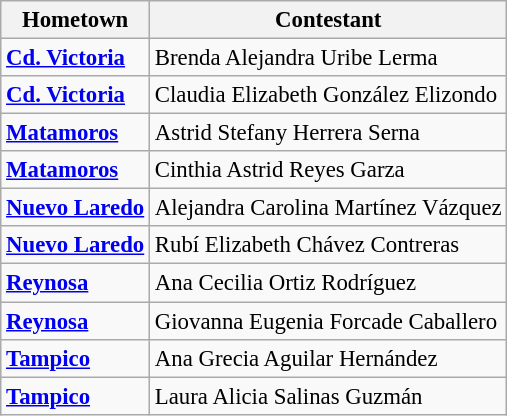<table class="wikitable sortable" style="font-size: 95%;">
<tr>
<th>Hometown</th>
<th>Contestant</th>
</tr>
<tr>
<td><strong><a href='#'>Cd. Victoria</a></strong></td>
<td>Brenda Alejandra Uribe Lerma</td>
</tr>
<tr>
<td><strong><a href='#'>Cd. Victoria</a></strong></td>
<td>Claudia Elizabeth González Elizondo</td>
</tr>
<tr>
<td><strong><a href='#'>Matamoros</a></strong></td>
<td>Astrid Stefany Herrera Serna</td>
</tr>
<tr>
<td><strong><a href='#'>Matamoros</a></strong></td>
<td>Cinthia Astrid Reyes Garza</td>
</tr>
<tr>
<td><strong><a href='#'>Nuevo Laredo</a></strong></td>
<td>Alejandra Carolina Martínez Vázquez</td>
</tr>
<tr>
<td><strong><a href='#'>Nuevo Laredo</a></strong></td>
<td>Rubí Elizabeth Chávez Contreras</td>
</tr>
<tr>
<td><strong><a href='#'>Reynosa</a></strong></td>
<td>Ana Cecilia Ortiz Rodríguez</td>
</tr>
<tr>
<td><strong><a href='#'>Reynosa</a></strong></td>
<td>Giovanna Eugenia Forcade Caballero</td>
</tr>
<tr>
<td><strong><a href='#'>Tampico</a></strong></td>
<td>Ana Grecia Aguilar Hernández</td>
</tr>
<tr>
<td><strong><a href='#'>Tampico</a></strong></td>
<td>Laura Alicia Salinas Guzmán</td>
</tr>
</table>
